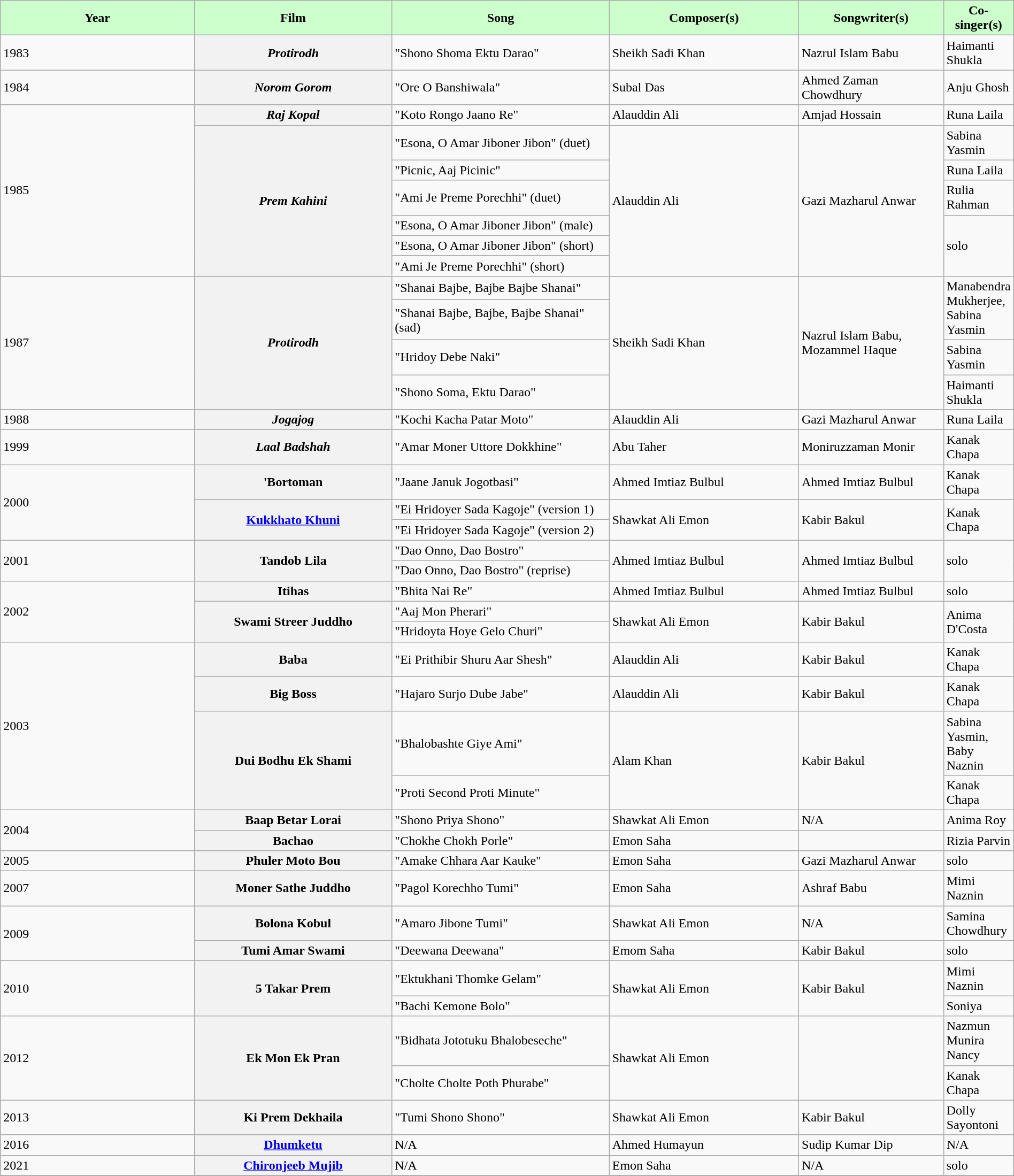<table class="wikitable plainrowheaders" width="100%" textcolor:#000;">
<tr style="background:#cfc; text-align:center;">
<td scope="col" width=21%><strong>Year</strong></td>
<td scope="col" width=21%><strong>Film</strong></td>
<td scope="col" width=23%><strong>Song</strong></td>
<td scope="col" width=20%><strong>Composer(s)</strong></td>
<td scope="col" width=20%><strong>Songwriter(s)</strong></td>
<td scope="col" width=20%><strong>Co-singer(s)</strong></td>
</tr>
<tr>
<td>1983</td>
<th rowspan=1><em>Protirodh</em></th>
<td>"Shono Shoma Ektu Darao"</td>
<td rowspan=1>Sheikh Sadi Khan</td>
<td>Nazrul Islam Babu</td>
<td>Haimanti Shukla</td>
</tr>
<tr>
<td>1984</td>
<th><em>Norom Gorom</em> </th>
<td>"Ore O Banshiwala"</td>
<td>Subal Das</td>
<td>Ahmed Zaman Chowdhury</td>
<td>Anju Ghosh</td>
</tr>
<tr>
<td rowspan=7>1985</td>
<th Rowspan=><em>Raj Kopal</em></th>
<td>"Koto Rongo Jaano Re"</td>
<td rowspan=>Alauddin Ali</td>
<td rowspan=>Amjad Hossain</td>
<td>Runa Laila</td>
</tr>
<tr>
<th rowspan=6><em>Prem Kahini</em></th>
<td>"Esona, O Amar Jiboner Jibon" (duet)</td>
<td rowspan=6>Alauddin Ali</td>
<td rowspan=6>Gazi Mazharul Anwar</td>
<td>Sabina Yasmin</td>
</tr>
<tr>
<td>"Picnic, Aaj Picinic"</td>
<td>Runa Laila</td>
</tr>
<tr>
<td>"Ami Je Preme Porechhi" (duet)</td>
<td>Rulia Rahman</td>
</tr>
<tr>
<td>"Esona, O Amar Jiboner Jibon" (male)</td>
<td rowspan=3>solo</td>
</tr>
<tr>
<td>"Esona, O Amar Jiboner Jibon" (short)</td>
</tr>
<tr>
<td>"Ami Je Preme Porechhi" (short)</td>
</tr>
<tr>
<td rowspan=4>1987</td>
<th Rowspan=4><em>Protirodh</em></th>
<td>"Shanai Bajbe, Bajbe Bajbe Shanai"</td>
<td rowspan=4>Sheikh Sadi Khan</td>
<td rowspan=4>Nazrul Islam Babu, Mozammel Haque</td>
<td rowspan=2>Manabendra Mukherjee, Sabina Yasmin</td>
</tr>
<tr>
<td>"Shanai Bajbe, Bajbe, Bajbe Shanai" (sad)</td>
</tr>
<tr>
<td>"Hridoy Debe Naki"</td>
<td>Sabina Yasmin</td>
</tr>
<tr>
<td>"Shono Soma, Ektu Darao"</td>
<td>Haimanti Shukla</td>
</tr>
<tr>
<td>1988</td>
<th><em>Jogajog</em></th>
<td>"Kochi Kacha Patar Moto"</td>
<td>Alauddin Ali</td>
<td>Gazi Mazharul Anwar</td>
<td>Runa Laila</td>
</tr>
<tr>
<td>1999</td>
<th><em>Laal Badshah</em></th>
<td>"Amar Moner Uttore Dokkhine"</td>
<td>Abu Taher</td>
<td>Moniruzzaman Monir</td>
<td>Kanak Chapa</td>
</tr>
<tr>
<td rowspan=3>2000</td>
<th rowspan=>'Bortoman<em></th>
<td>"Jaane Januk Jogotbasi"</td>
<td rowspan=>Ahmed Imtiaz Bulbul</td>
<td rowspan=>Ahmed Imtiaz Bulbul</td>
<td>Kanak Chapa</td>
</tr>
<tr>
<th rowspan=2></em><a href='#'>Kukkhato Khuni</a><em></th>
<td>"Ei Hridoyer Sada Kagoje" (version 1)</td>
<td rowspan=2>Shawkat Ali Emon</td>
<td rowspan=2>Kabir Bakul</td>
<td rowspan=2>Kanak Chapa</td>
</tr>
<tr>
<td>"Ei Hridoyer Sada Kagoje" (version 2)</td>
</tr>
<tr>
<td rowspan=2>2001</td>
<th Rowspan=2></em>Tandob Lila<em></th>
<td>"Dao Onno, Dao Bostro"</td>
<td rowspan=2>Ahmed Imtiaz Bulbul</td>
<td rowspan=2>Ahmed Imtiaz Bulbul</td>
<td rowspan=2>solo</td>
</tr>
<tr>
<td>"Dao Onno, Dao Bostro" (reprise)</td>
</tr>
<tr>
<td rowspan=3>2002</td>
<th></em>Itihas<em></th>
<td>"Bhita Nai Re"</td>
<td>Ahmed Imtiaz Bulbul</td>
<td>Ahmed Imtiaz Bulbul</td>
<td>solo</td>
</tr>
<tr>
<th Rowspan=2></em>Swami Streer Juddho<em></th>
<td>"Aaj Mon Pherari"</td>
<td rowspan=2>Shawkat Ali Emon</td>
<td rowspan=2>Kabir Bakul</td>
<td rowspan=2>Anima D'Costa</td>
</tr>
<tr>
<td>"Hridoyta Hoye Gelo Churi"</td>
</tr>
<tr>
<td rowspan=4>2003</td>
<th Rowspan=></em>Baba<em></th>
<td>"Ei Prithibir Shuru Aar Shesh"</td>
<td rowspan=>Alauddin Ali</td>
<td rowspan=>Kabir Bakul</td>
<td>Kanak Chapa</td>
</tr>
<tr>
<th></em>Big Boss<em></th>
<td>"Hajaro Surjo Dube Jabe"</td>
<td>Alauddin Ali</td>
<td>Kabir Bakul</td>
<td>Kanak Chapa</td>
</tr>
<tr>
<th rowspan=2></em>Dui Bodhu Ek Shami<em></th>
<td>"Bhalobashte Giye Ami"</td>
<td rowspan=2>Alam Khan</td>
<td rowspan=2>Kabir Bakul</td>
<td>Sabina Yasmin, Baby Naznin</td>
</tr>
<tr>
<td>"Proti Second Proti Minute"</td>
<td>Kanak Chapa</td>
</tr>
<tr>
<td rowspan=2>2004</td>
<th></em>Baap Betar Lorai<em></th>
<td>"Shono Priya Shono"</td>
<td>Shawkat Ali Emon</td>
<td>N/A</td>
<td>Anima Roy</td>
</tr>
<tr>
<th></em>Bachao<em></th>
<td>"Chokhe Chokh Porle"</td>
<td>Emon Saha</td>
<td></td>
<td>Rizia Parvin</td>
</tr>
<tr>
<td>2005</td>
<th></em>Phuler Moto Bou<em></th>
<td>"Amake Chhara Aar Kauke"</td>
<td>Emon Saha</td>
<td>Gazi Mazharul Anwar</td>
<td>solo</td>
</tr>
<tr>
<td>2007</td>
<th></em>Moner Sathe Juddho<em></th>
<td>"Pagol Korechho Tumi"</td>
<td>Emon Saha</td>
<td>Ashraf Babu</td>
<td>Mimi Naznin</td>
</tr>
<tr>
<td rowspan=2>2009</td>
<th></em>Bolona Kobul<em></th>
<td>"Amaro Jibone Tumi"</td>
<td>Shawkat Ali Emon</td>
<td>N/A</td>
<td>Samina Chowdhury</td>
</tr>
<tr>
<th></em>Tumi Amar Swami<em></th>
<td>"Deewana Deewana"</td>
<td>Emom Saha</td>
<td>Kabir Bakul</td>
<td>solo</td>
</tr>
<tr>
<td rowspan=2>2010</td>
<th rowspan=2></em>5 Takar Prem<em></th>
<td>"Ektukhani Thomke Gelam"</td>
<td rowspan=2>Shawkat Ali Emon</td>
<td rowspan=2>Kabir Bakul</td>
<td>Mimi Naznin</td>
</tr>
<tr>
<td>"Bachi Kemone Bolo"</td>
<td>Soniya</td>
</tr>
<tr>
<td rowspan=2>2012</td>
<th rowspan=2></em>Ek Mon Ek Pran<em></th>
<td>"Bidhata Jototuku Bhalobeseche"</td>
<td Rowspan=2>Shawkat Ali Emon</td>
<td Rowspan=2></td>
<td>Nazmun Munira Nancy</td>
</tr>
<tr>
<td>"Cholte Cholte Poth Phurabe"</td>
<td>Kanak Chapa</td>
</tr>
<tr>
<td>2013</td>
<th></em>Ki Prem Dekhaila<em></th>
<td>"Tumi Shono Shono"</td>
<td>Shawkat Ali Emon</td>
<td>Kabir Bakul</td>
<td>Dolly Sayontoni</td>
</tr>
<tr>
<td>2016</td>
<th></em><a href='#'>Dhumketu</a><em></th>
<td>N/A</td>
<td>Ahmed Humayun</td>
<td>Sudip Kumar Dip</td>
<td>N/A</td>
</tr>
<tr>
<td>2021</td>
<th></em><a href='#'>Chironjeeb Mujib</a><em></th>
<td>N/A</td>
<td>Emon Saha</td>
<td>N/A</td>
<td>solo</td>
</tr>
<tr>
</tr>
</table>
